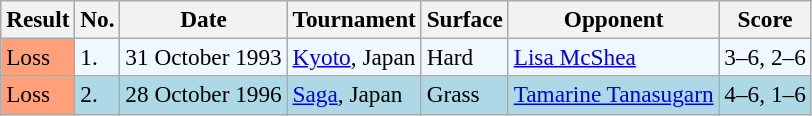<table class="sortable wikitable" style=font-size:97%>
<tr>
<th>Result</th>
<th>No.</th>
<th>Date</th>
<th>Tournament</th>
<th>Surface</th>
<th>Opponent</th>
<th>Score</th>
</tr>
<tr bgcolor="#f0f8ff">
<td style="background:#ffa07a;">Loss</td>
<td>1.</td>
<td>31 October 1993</td>
<td><a href='#'>Kyoto</a>, Japan</td>
<td>Hard</td>
<td> <a href='#'>Lisa McShea</a></td>
<td>3–6, 2–6</td>
</tr>
<tr style="background:lightblue;">
<td style="background:#ffa07a;">Loss</td>
<td>2.</td>
<td>28 October 1996</td>
<td><a href='#'>Saga</a>, Japan</td>
<td>Grass</td>
<td> <a href='#'>Tamarine Tanasugarn</a></td>
<td>4–6, 1–6</td>
</tr>
</table>
